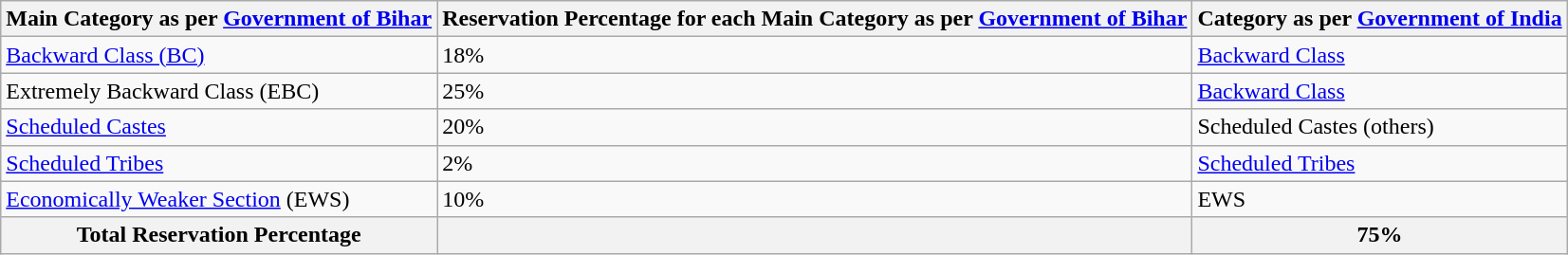<table class="wikitable">
<tr>
<th style="background:; color:black;">Main Category as per <a href='#'>Government of Bihar</a></th>
<th style="background:; color:black;">Reservation Percentage for each Main Category as per <a href='#'>Government of Bihar</a></th>
<th style="background:; color:black;">Category as per <a href='#'>Government of India</a></th>
</tr>
<tr>
<td><a href='#'>Backward Class (BC)</a></td>
<td>18%</td>
<td><a href='#'>Backward Class</a></td>
</tr>
<tr>
<td>Extremely Backward Class (EBC)</td>
<td>25%</td>
<td><a href='#'>Backward Class</a></td>
</tr>
<tr>
<td><a href='#'>Scheduled Castes</a></td>
<td>20%</td>
<td>Scheduled Castes (others)</td>
</tr>
<tr>
<td><a href='#'>Scheduled Tribes</a></td>
<td>2%</td>
<td><a href='#'>Scheduled Tribes</a></td>
</tr>
<tr>
<td><a href='#'>Economically Weaker Section</a> (EWS)</td>
<td>10%</td>
<td>EWS</td>
</tr>
<tr>
<th>Total Reservation Percentage</th>
<th></th>
<th>75%</th>
</tr>
</table>
